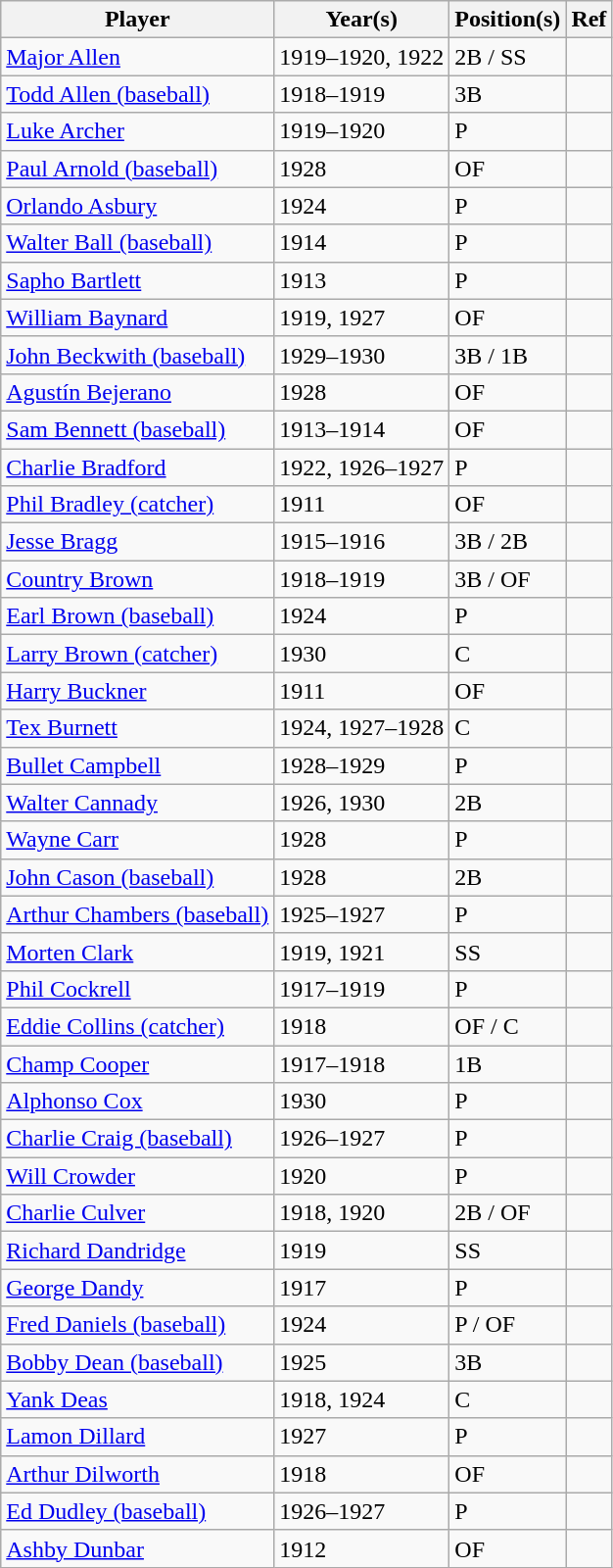<table class="wikitable">
<tr>
<th>Player</th>
<th>Year(s)</th>
<th>Position(s)</th>
<th>Ref</th>
</tr>
<tr>
<td><a href='#'>Major Allen</a></td>
<td>1919–1920, 1922</td>
<td>2B / SS</td>
<td></td>
</tr>
<tr>
<td><a href='#'>Todd Allen (baseball)</a></td>
<td>1918–1919</td>
<td>3B</td>
<td></td>
</tr>
<tr>
<td><a href='#'>Luke Archer</a></td>
<td>1919–1920</td>
<td>P</td>
<td></td>
</tr>
<tr>
<td><a href='#'>Paul Arnold (baseball)</a></td>
<td>1928</td>
<td>OF</td>
<td></td>
</tr>
<tr>
<td><a href='#'>Orlando Asbury</a></td>
<td>1924</td>
<td>P</td>
<td></td>
</tr>
<tr>
<td><a href='#'>Walter Ball (baseball)</a></td>
<td>1914</td>
<td>P</td>
<td></td>
</tr>
<tr>
<td><a href='#'>Sapho Bartlett</a></td>
<td>1913</td>
<td>P</td>
<td></td>
</tr>
<tr>
<td><a href='#'>William Baynard</a></td>
<td>1919, 1927</td>
<td>OF</td>
<td></td>
</tr>
<tr>
<td><a href='#'>John Beckwith (baseball)</a></td>
<td>1929–1930</td>
<td>3B / 1B</td>
<td></td>
</tr>
<tr>
<td><a href='#'>Agustín Bejerano</a></td>
<td>1928</td>
<td>OF</td>
<td></td>
</tr>
<tr>
<td><a href='#'>Sam Bennett (baseball)</a></td>
<td>1913–1914</td>
<td>OF</td>
<td></td>
</tr>
<tr>
<td><a href='#'>Charlie Bradford</a></td>
<td>1922, 1926–1927</td>
<td>P</td>
<td></td>
</tr>
<tr>
<td><a href='#'>Phil Bradley (catcher)</a></td>
<td>1911</td>
<td>OF</td>
<td></td>
</tr>
<tr>
<td><a href='#'>Jesse Bragg</a></td>
<td>1915–1916</td>
<td>3B / 2B</td>
<td></td>
</tr>
<tr>
<td><a href='#'>Country Brown</a></td>
<td>1918–1919</td>
<td>3B / OF</td>
<td></td>
</tr>
<tr>
<td><a href='#'>Earl Brown (baseball)</a></td>
<td>1924</td>
<td>P</td>
<td></td>
</tr>
<tr>
<td><a href='#'>Larry Brown (catcher)</a></td>
<td>1930</td>
<td>C</td>
<td></td>
</tr>
<tr>
<td><a href='#'>Harry Buckner</a></td>
<td>1911</td>
<td>OF</td>
<td></td>
</tr>
<tr>
<td><a href='#'>Tex Burnett</a></td>
<td>1924, 1927–1928</td>
<td>C</td>
<td></td>
</tr>
<tr>
<td><a href='#'>Bullet Campbell</a></td>
<td>1928–1929</td>
<td>P</td>
<td></td>
</tr>
<tr>
<td><a href='#'>Walter Cannady</a></td>
<td>1926, 1930</td>
<td>2B</td>
<td></td>
</tr>
<tr>
<td><a href='#'>Wayne Carr</a></td>
<td>1928</td>
<td>P</td>
<td></td>
</tr>
<tr>
<td><a href='#'>John Cason (baseball)</a></td>
<td>1928</td>
<td>2B</td>
<td></td>
</tr>
<tr>
<td><a href='#'>Arthur Chambers (baseball)</a></td>
<td>1925–1927</td>
<td>P</td>
<td></td>
</tr>
<tr>
<td><a href='#'>Morten Clark</a></td>
<td>1919, 1921</td>
<td>SS</td>
<td></td>
</tr>
<tr>
<td><a href='#'>Phil Cockrell</a></td>
<td>1917–1919</td>
<td>P</td>
<td></td>
</tr>
<tr>
<td><a href='#'>Eddie Collins (catcher)</a></td>
<td>1918</td>
<td>OF / C</td>
<td></td>
</tr>
<tr>
<td><a href='#'>Champ Cooper</a></td>
<td>1917–1918</td>
<td>1B</td>
<td></td>
</tr>
<tr>
<td><a href='#'>Alphonso Cox</a></td>
<td>1930</td>
<td>P</td>
<td></td>
</tr>
<tr>
<td><a href='#'>Charlie Craig (baseball)</a></td>
<td>1926–1927</td>
<td>P</td>
<td></td>
</tr>
<tr>
<td><a href='#'>Will Crowder</a></td>
<td>1920</td>
<td>P</td>
<td></td>
</tr>
<tr>
<td><a href='#'>Charlie Culver</a></td>
<td>1918, 1920</td>
<td>2B / OF</td>
<td></td>
</tr>
<tr>
<td><a href='#'>Richard Dandridge</a></td>
<td>1919</td>
<td>SS</td>
<td></td>
</tr>
<tr>
<td><a href='#'>George Dandy</a></td>
<td>1917</td>
<td>P</td>
<td></td>
</tr>
<tr>
<td><a href='#'>Fred Daniels (baseball)</a></td>
<td>1924</td>
<td>P / OF</td>
<td></td>
</tr>
<tr>
<td><a href='#'>Bobby Dean (baseball)</a></td>
<td>1925</td>
<td>3B</td>
<td></td>
</tr>
<tr>
<td><a href='#'>Yank Deas</a></td>
<td>1918, 1924</td>
<td>C</td>
<td></td>
</tr>
<tr>
<td><a href='#'>Lamon Dillard</a></td>
<td>1927</td>
<td>P</td>
<td></td>
</tr>
<tr>
<td><a href='#'>Arthur Dilworth</a></td>
<td>1918</td>
<td>OF</td>
<td></td>
</tr>
<tr>
<td><a href='#'>Ed Dudley (baseball)</a></td>
<td>1926–1927</td>
<td>P</td>
<td></td>
</tr>
<tr>
<td><a href='#'>Ashby Dunbar</a></td>
<td>1912</td>
<td>OF</td>
<td></td>
</tr>
</table>
